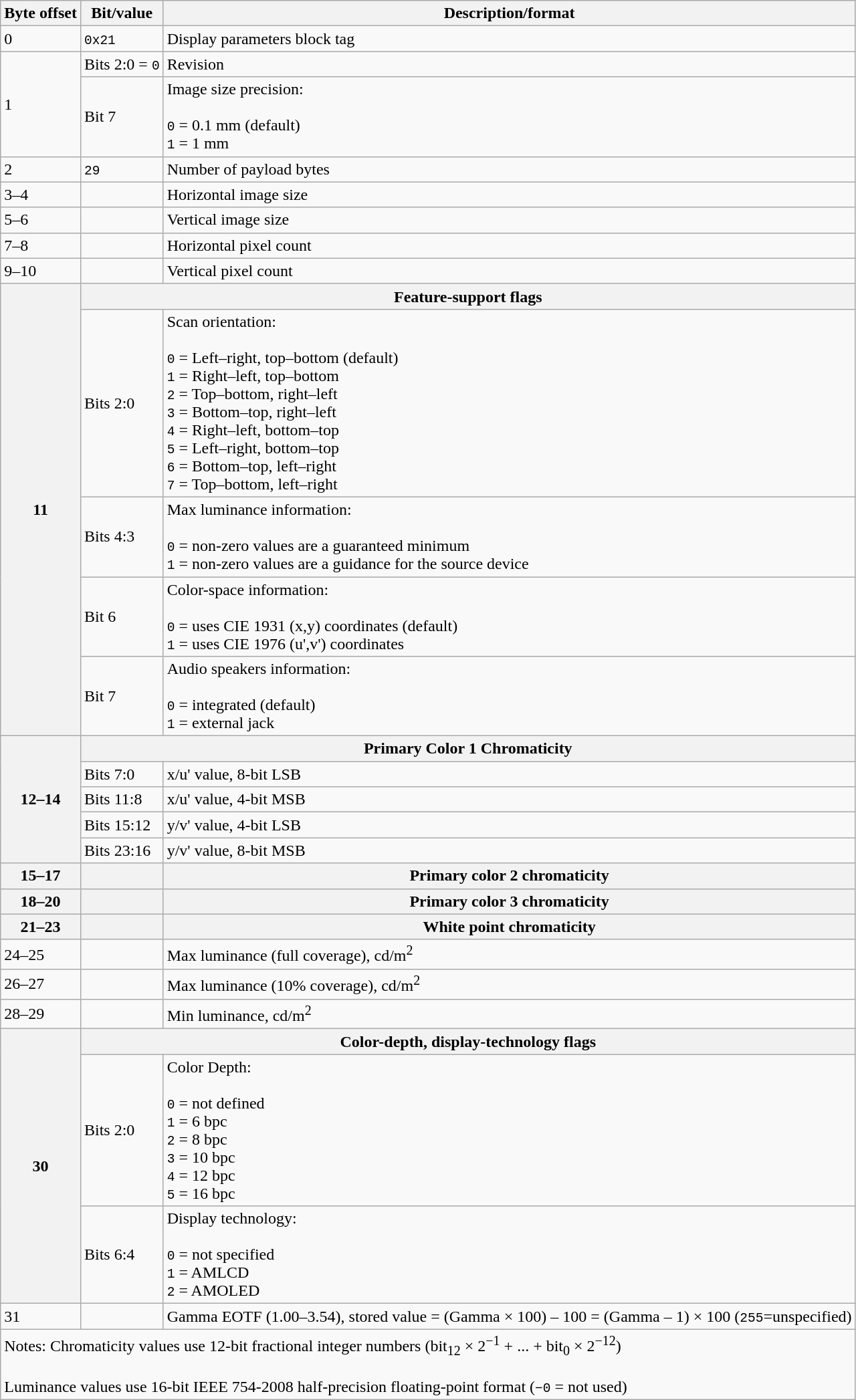<table class=wikitable>
<tr>
<th>Byte offset</th>
<th>Bit/value</th>
<th>Description/format</th>
</tr>
<tr>
<td>0</td>
<td><code>0x21</code></td>
<td>Display parameters block tag</td>
</tr>
<tr>
<td rowspan=2>1</td>
<td>Bits 2:0 = <code>0</code></td>
<td>Revision</td>
</tr>
<tr>
<td>Bit 7</td>
<td>Image size precision:<br><br><code>0</code> = 0.1 mm (default)<br>
<code>1</code> = 1 mm</td>
</tr>
<tr>
<td>2</td>
<td><code>29</code></td>
<td>Number of payload bytes</td>
</tr>
<tr>
<td>3–4</td>
<td></td>
<td>Horizontal image size</td>
</tr>
<tr>
<td>5–6</td>
<td></td>
<td>Vertical image size</td>
</tr>
<tr>
<td>7–8</td>
<td></td>
<td>Horizontal pixel count</td>
</tr>
<tr>
<td>9–10</td>
<td></td>
<td>Vertical pixel count</td>
</tr>
<tr>
<th rowspan=5>11</th>
<th colspan=2>Feature-support flags</th>
</tr>
<tr>
<td>Bits 2:0</td>
<td>Scan orientation:<br><br><code>0</code> = Left–right, top–bottom (default)<br>
<code>1</code> = Right–left, top–bottom<br>
<code>2</code> = Top–bottom, right–left<br>
<code>3</code> = Bottom–top, right–left<br>
<code>4</code> = Right–left, bottom–top<br>
<code>5</code> = Left–right, bottom–top<br>
<code>6</code> = Bottom–top, left–right<br>
<code>7</code> = Top–bottom, left–right<br></td>
</tr>
<tr>
<td>Bits 4:3</td>
<td>Max luminance information:<br><br><code>0</code> = non-zero values are a guaranteed minimum<br>
<code>1</code> = non-zero values are a guidance for the source device</td>
</tr>
<tr>
<td>Bit 6</td>
<td>Color-space information:<br><br><code>0</code> = uses CIE 1931 (x,y) coordinates (default)<br>
<code>1</code> = uses CIE 1976 (u',v') coordinates</td>
</tr>
<tr>
<td>Bit 7</td>
<td>Audio speakers information:<br><br><code>0</code> = integrated (default)<br>
<code>1</code> = external jack</td>
</tr>
<tr>
<th rowspan=5>12–14</th>
<th colspan=2>Primary Color 1 Chromaticity</th>
</tr>
<tr>
<td>Bits 7:0</td>
<td>x/u' value, 8-bit LSB</td>
</tr>
<tr>
<td>Bits 11:8</td>
<td>x/u' value, 4-bit MSB</td>
</tr>
<tr>
<td>Bits 15:12</td>
<td>y/v' value, 4-bit LSB</td>
</tr>
<tr>
<td>Bits 23:16</td>
<td>y/v' value, 8-bit MSB</td>
</tr>
<tr>
<th>15–17</th>
<th></th>
<th>Primary color 2 chromaticity</th>
</tr>
<tr>
<th>18–20</th>
<th></th>
<th>Primary color 3 chromaticity</th>
</tr>
<tr>
<th>21–23</th>
<th></th>
<th>White point chromaticity</th>
</tr>
<tr>
<td>24–25</td>
<td></td>
<td>Max luminance (full coverage), cd/m<sup>2</sup></td>
</tr>
<tr>
<td>26–27</td>
<td></td>
<td>Max luminance (10% coverage), cd/m<sup>2</sup></td>
</tr>
<tr>
<td>28–29</td>
<td></td>
<td>Min luminance, cd/m<sup>2</sup></td>
</tr>
<tr>
<th rowspan=3>30</th>
<th colspan=2>Color-depth, display-technology flags</th>
</tr>
<tr>
<td>Bits 2:0</td>
<td>Color Depth:<br><br><code>0</code> = not defined<br>
<code>1</code> = 6 bpc<br>
<code>2</code> = 8 bpc<br>
<code>3</code> = 10 bpc<br>
<code>4</code> = 12 bpc<br>
<code>5</code> = 16 bpc</td>
</tr>
<tr>
<td>Bits 6:4</td>
<td>Display technology:<br><br><code>0</code> = not specified<br>
<code>1</code> = AMLCD<br>
<code>2</code> = AMOLED</td>
</tr>
<tr>
<td>31</td>
<td></td>
<td>Gamma EOTF (1.00–3.54), stored value = (Gamma × 100) – 100 = (Gamma – 1) × 100 (<code>255</code>=unspecified)</td>
</tr>
<tr>
<td colspan=3>Notes: Chromaticity values use 12-bit fractional integer numbers (bit<sub>12</sub> × 2<sup>−1</sup> + ... + bit<sub>0</sub> × 2<sup>−12</sup>)<br><br>Luminance values use 16-bit IEEE 754-2008 half-precision floating-point format (<code>−0</code> = not used)</td>
</tr>
</table>
